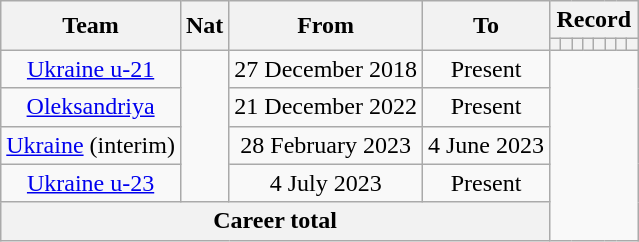<table class="wikitable" style="text-align: center">
<tr>
<th rowspan=2>Team</th>
<th rowspan=2>Nat</th>
<th rowspan=2>From</th>
<th rowspan=2>To</th>
<th colspan=8>Record</th>
</tr>
<tr>
<th></th>
<th></th>
<th></th>
<th></th>
<th></th>
<th></th>
<th></th>
<th></th>
</tr>
<tr>
<td><a href='#'>Ukraine u-21</a></td>
<td rowspan="4"></td>
<td>27 December 2018</td>
<td>Present<br></td>
</tr>
<tr>
<td><a href='#'>Oleksandriya</a></td>
<td>21 December 2022</td>
<td>Present<br></td>
</tr>
<tr>
<td><a href='#'>Ukraine</a> (interim)</td>
<td>28 February 2023</td>
<td>4 June 2023<br></td>
</tr>
<tr>
<td><a href='#'>Ukraine u-23</a></td>
<td>4 July 2023</td>
<td>Present<br></td>
</tr>
<tr>
<th colspan=4>Career total<br></th>
</tr>
</table>
